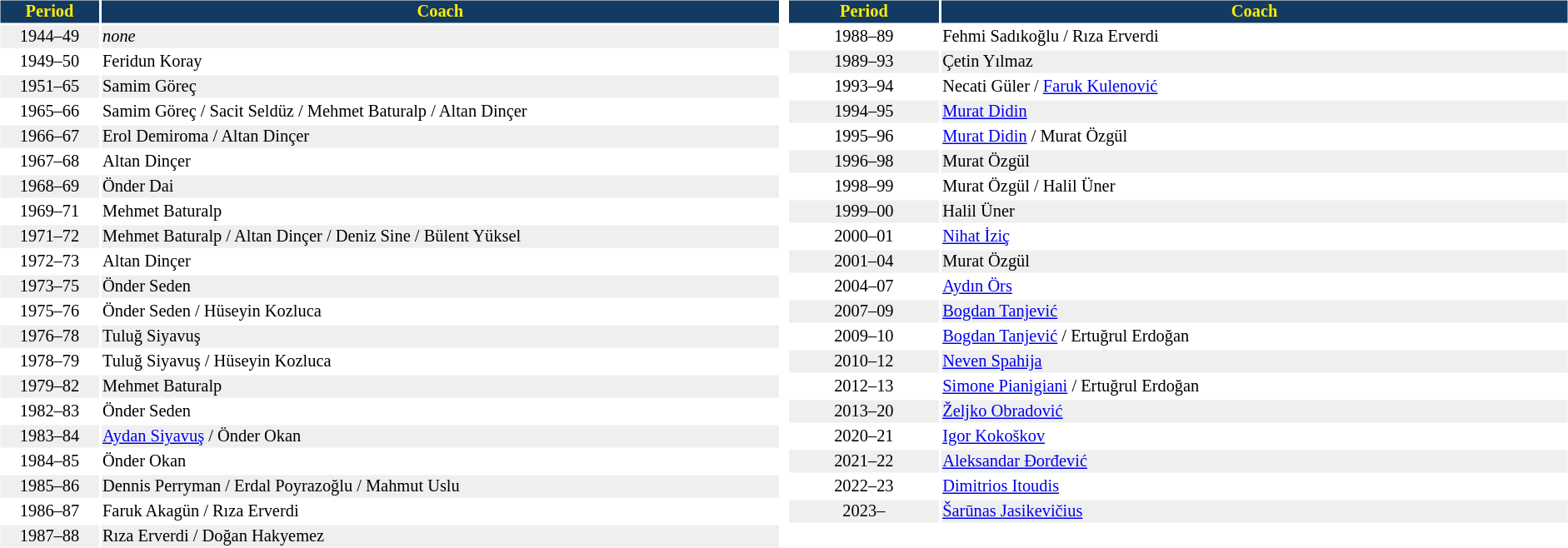<table>
<tr>
<td width="25%" valign="top" align="center"><br><table style="font-size:85%; width:100%">
<tr style="color:#FFED00; background:#133A61;">
<th>Period</th>
<th>Coach</th>
</tr>
<tr bgcolor=#EFEFEF>
<td align="center">1944–49</td>
<td> <em>none</em></td>
</tr>
<tr>
<td align="center">1949–50</td>
<td> Feridun Koray</td>
</tr>
<tr bgcolor=#EFEFEF>
<td align="center">1951–65</td>
<td> Samim Göreç</td>
</tr>
<tr>
<td align="center">1965–66</td>
<td> Samim Göreç / Sacit Seldüz / Mehmet Baturalp / Altan Dinçer</td>
</tr>
<tr bgcolor=#EFEFEF>
<td align="center">1966–67</td>
<td> Erol Demiroma / Altan Dinçer</td>
</tr>
<tr>
<td align="center">1967–68</td>
<td> Altan Dinçer</td>
</tr>
<tr bgcolor=#EFEFEF>
<td align="center">1968–69</td>
<td> Önder Dai</td>
</tr>
<tr>
<td align="center">1969–71</td>
<td> Mehmet Baturalp</td>
</tr>
<tr bgcolor=#EFEFEF>
<td align="center">1971–72</td>
<td> Mehmet Baturalp / Altan Dinçer / Deniz Sine / Bülent Yüksel</td>
</tr>
<tr>
<td align="center">1972–73</td>
<td> Altan Dinçer</td>
</tr>
<tr bgcolor=#EFEFEF>
<td align="center">1973–75</td>
<td> Önder Seden</td>
</tr>
<tr>
<td align="center">1975–76</td>
<td> Önder Seden / Hüseyin Kozluca</td>
</tr>
<tr bgcolor=#EFEFEF>
<td align="center">1976–78</td>
<td> Tuluğ Siyavuş</td>
</tr>
<tr>
<td align="center">1978–79</td>
<td> Tuluğ Siyavuş / Hüseyin Kozluca</td>
</tr>
<tr bgcolor=#EFEFEF>
<td align="center">1979–82</td>
<td> Mehmet Baturalp</td>
</tr>
<tr>
<td align="center">1982–83</td>
<td> Önder Seden</td>
</tr>
<tr bgcolor=#EFEFEF>
<td align="center">1983–84</td>
<td> <a href='#'>Aydan Siyavuş</a> / Önder Okan</td>
</tr>
<tr>
<td align="center">1984–85</td>
<td> Önder Okan</td>
</tr>
<tr bgcolor=#EFEFEF>
<td align="center">1985–86</td>
<td> Dennis Perryman /  Erdal Poyrazoğlu / Mahmut Uslu</td>
</tr>
<tr>
<td align="center">1986–87</td>
<td> Faruk Akagün / Rıza Erverdi</td>
</tr>
<tr bgcolor=#EFEFEF>
<td align="center">1987–88</td>
<td> Rıza Erverdi / Doğan Hakyemez</td>
</tr>
</table>
</td>
<td width="25%" valign="top" align="center"><br><table style="font-size:85%; width:100%">
<tr style="color:#FFED00; background:#133A61;">
<th>Period</th>
<th>Coach</th>
</tr>
<tr>
<td align="center">1988–89</td>
<td> Fehmi Sadıkoğlu / Rıza Erverdi</td>
</tr>
<tr bgcolor=#EFEFEF>
<td align="center">1989–93</td>
<td> Çetin Yılmaz</td>
</tr>
<tr>
<td align="center">1993–94</td>
<td> Necati Güler /  <a href='#'>Faruk Kulenović</a></td>
</tr>
<tr bgcolor=#EFEFEF>
<td align="center">1994–95</td>
<td> <a href='#'>Murat Didin</a></td>
</tr>
<tr>
<td align="center">1995–96</td>
<td> <a href='#'>Murat Didin</a> / Murat Özgül</td>
</tr>
<tr bgcolor=#EFEFEF>
<td align="center">1996–98</td>
<td> Murat Özgül</td>
</tr>
<tr>
<td align="center">1998–99</td>
<td> Murat Özgül / Halil Üner</td>
</tr>
<tr bgcolor=#EFEFEF>
<td align="center">1999–00</td>
<td> Halil Üner</td>
</tr>
<tr>
<td align="center">2000–01</td>
<td> <a href='#'>Nihat İziç</a></td>
</tr>
<tr bgcolor=#EFEFEF>
<td align="center">2001–04</td>
<td> Murat Özgül</td>
</tr>
<tr>
<td align="center">2004–07</td>
<td> <a href='#'>Aydın Örs</a></td>
</tr>
<tr bgcolor=#EFEFEF>
<td align="center">2007–09</td>
<td> <a href='#'>Bogdan Tanjević</a></td>
</tr>
<tr>
<td align="center">2009–10</td>
<td> <a href='#'>Bogdan Tanjević</a> /  Ertuğrul Erdoğan</td>
</tr>
<tr bgcolor=#EFEFEF>
<td align="center">2010–12</td>
<td> <a href='#'>Neven Spahija</a></td>
</tr>
<tr>
<td align="center">2012–13</td>
<td> <a href='#'>Simone Pianigiani</a> /  Ertuğrul Erdoğan</td>
</tr>
<tr bgcolor=#EFEFEF>
<td align="center">2013–20</td>
<td> <a href='#'>Željko Obradović</a></td>
</tr>
<tr>
<td align="center">2020–21</td>
<td> <a href='#'>Igor Kokoškov</a></td>
</tr>
<tr bgcolor=#EFEFEF>
<td align="center">2021–22</td>
<td> <a href='#'>Aleksandar Đorđević</a></td>
</tr>
<tr>
<td align="center">2022–23</td>
<td> <a href='#'>Dimitrios Itoudis</a></td>
</tr>
<tr bgcolor=#EFEFEF>
<td align="center">2023–</td>
<td> <a href='#'>Šarūnas Jasikevičius</a></td>
</tr>
</table>
</td>
</tr>
</table>
